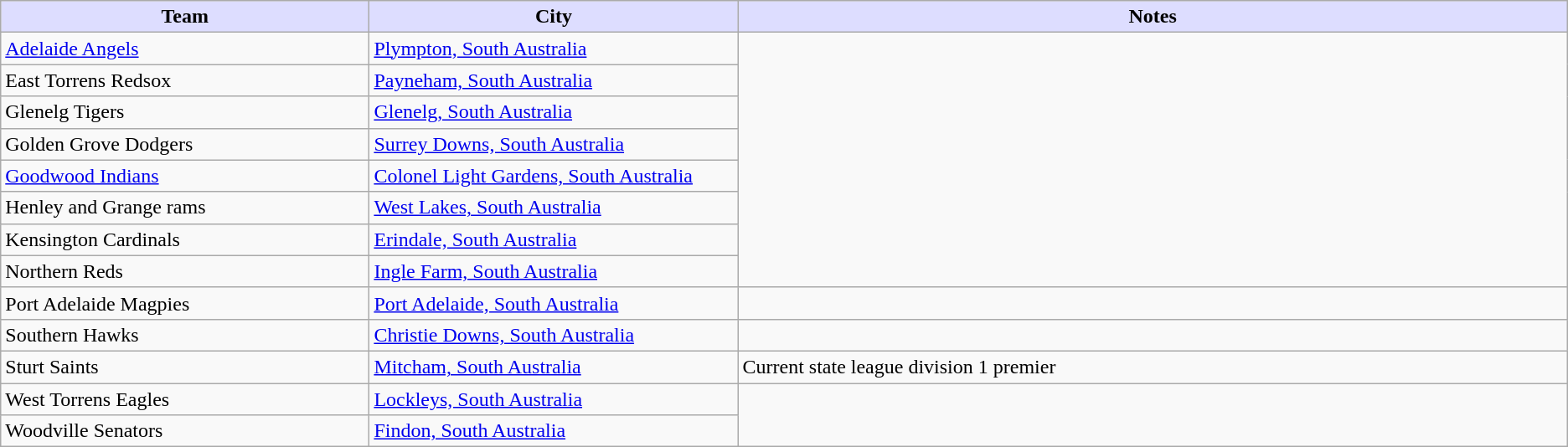<table class="wikitable">
<tr>
<th style="background:#ddf; width:20%;">Team</th>
<th style="background:#ddf; width:20%;">City</th>
<th style="background:#ddf; width:45%;">Notes</th>
</tr>
<tr>
<td><a href='#'>Adelaide Angels</a></td>
<td><a href='#'>Plympton, South Australia</a></td>
</tr>
<tr>
<td>East Torrens Redsox</td>
<td><a href='#'>Payneham, South Australia</a></td>
</tr>
<tr>
<td>Glenelg Tigers</td>
<td><a href='#'>Glenelg, South Australia</a></td>
</tr>
<tr>
<td>Golden Grove Dodgers</td>
<td><a href='#'>Surrey Downs, South Australia</a></td>
</tr>
<tr>
<td><a href='#'>Goodwood Indians</a></td>
<td><a href='#'>Colonel Light Gardens, South Australia</a></td>
</tr>
<tr>
<td>Henley and Grange rams</td>
<td><a href='#'>West Lakes, South Australia</a></td>
</tr>
<tr>
<td>Kensington Cardinals</td>
<td><a href='#'>Erindale, South Australia</a></td>
</tr>
<tr>
<td>Northern Reds</td>
<td><a href='#'>Ingle Farm, South Australia</a></td>
</tr>
<tr>
<td>Port Adelaide Magpies</td>
<td><a href='#'>Port Adelaide, South Australia</a></td>
<td></td>
</tr>
<tr>
<td>Southern Hawks</td>
<td><a href='#'>Christie Downs, South Australia</a></td>
</tr>
<tr>
<td>Sturt Saints</td>
<td><a href='#'>Mitcham, South Australia</a></td>
<td>Current state league division 1 premier</td>
</tr>
<tr>
<td>West Torrens Eagles</td>
<td><a href='#'>Lockleys, South Australia</a></td>
</tr>
<tr>
<td>Woodville Senators</td>
<td><a href='#'>Findon, South Australia</a></td>
</tr>
</table>
